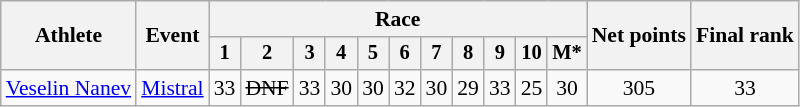<table class="wikitable" style="font-size:90%">
<tr>
<th rowspan=2>Athlete</th>
<th rowspan=2>Event</th>
<th colspan=11>Race</th>
<th rowspan=2>Net points</th>
<th rowspan=2>Final rank</th>
</tr>
<tr style="font-size:95%">
<th>1</th>
<th>2</th>
<th>3</th>
<th>4</th>
<th>5</th>
<th>6</th>
<th>7</th>
<th>8</th>
<th>9</th>
<th>10</th>
<th>M*</th>
</tr>
<tr align=center>
<td align=left><a href='#'>Veselin Nanev</a></td>
<td align=left><a href='#'>Mistral</a></td>
<td>33</td>
<td><s>DNF</s></td>
<td>33</td>
<td>30</td>
<td>30</td>
<td>32</td>
<td>30</td>
<td>29</td>
<td>33</td>
<td>25</td>
<td>30</td>
<td>305</td>
<td>33</td>
</tr>
</table>
